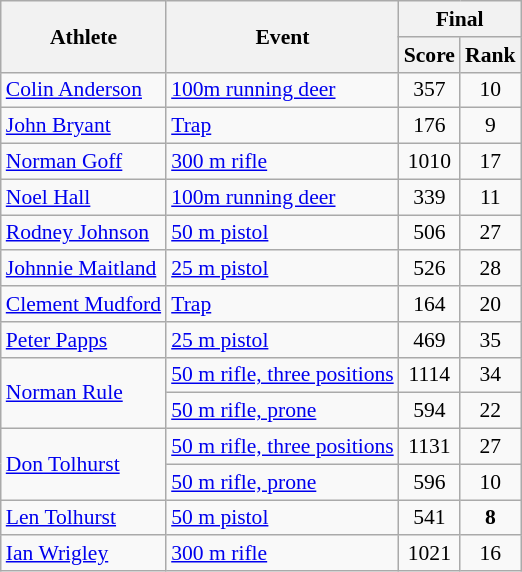<table class="wikitable" style="font-size:90%">
<tr>
<th rowspan="2">Athlete</th>
<th rowspan="2">Event</th>
<th colspan="2">Final</th>
</tr>
<tr>
<th>Score</th>
<th>Rank</th>
</tr>
<tr>
<td><a href='#'>Colin Anderson</a></td>
<td rowspan=1><a href='#'>100m running deer</a></td>
<td align="center">357</td>
<td align="center">10</td>
</tr>
<tr>
<td><a href='#'>John Bryant</a></td>
<td rowspan=1><a href='#'>Trap</a></td>
<td align="center">176</td>
<td align="center">9</td>
</tr>
<tr>
<td><a href='#'>Norman Goff</a></td>
<td rowspan=1><a href='#'>300 m rifle</a></td>
<td align="center">1010</td>
<td align="center">17</td>
</tr>
<tr>
<td><a href='#'>Noel Hall</a></td>
<td rowspan=1><a href='#'>100m running deer</a></td>
<td align="center">339</td>
<td align="center">11</td>
</tr>
<tr>
<td><a href='#'>Rodney Johnson</a></td>
<td rowspan=1><a href='#'>50 m pistol</a></td>
<td align="center">506</td>
<td align="center">27</td>
</tr>
<tr>
<td><a href='#'>Johnnie Maitland</a></td>
<td rowspan=1><a href='#'>25 m pistol</a></td>
<td align="center">526</td>
<td align="center">28</td>
</tr>
<tr>
<td><a href='#'>Clement Mudford</a></td>
<td rowspan=1><a href='#'>Trap</a></td>
<td align="center">164</td>
<td align="center">20</td>
</tr>
<tr>
<td><a href='#'>Peter Papps</a></td>
<td rowspan=1><a href='#'>25 m pistol</a></td>
<td align="center">469</td>
<td align="center">35</td>
</tr>
<tr>
<td rowspan=2><a href='#'>Norman Rule</a></td>
<td><a href='#'>50 m rifle, three positions</a></td>
<td align="center">1114</td>
<td align="center">34</td>
</tr>
<tr>
<td><a href='#'>50 m rifle, prone</a></td>
<td align="center">594</td>
<td align="center">22</td>
</tr>
<tr>
<td rowspan=2><a href='#'>Don Tolhurst</a></td>
<td><a href='#'>50 m rifle, three positions</a></td>
<td align="center">1131</td>
<td align="center">27</td>
</tr>
<tr>
<td><a href='#'>50 m rifle, prone</a></td>
<td align="center">596</td>
<td align="center">10</td>
</tr>
<tr>
<td><a href='#'>Len Tolhurst</a></td>
<td rowspan=1><a href='#'>50 m pistol</a></td>
<td align="center">541</td>
<td align="center"><strong>8</strong></td>
</tr>
<tr>
<td><a href='#'>Ian Wrigley</a></td>
<td rowspan=1><a href='#'>300 m rifle</a></td>
<td align="center">1021</td>
<td align="center">16</td>
</tr>
</table>
